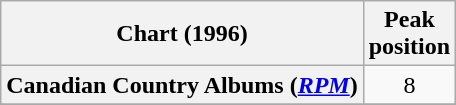<table class="wikitable sortable plainrowheaders" style="text-align:center">
<tr>
<th scope="col">Chart (1996)</th>
<th scope="col">Peak<br>position</th>
</tr>
<tr>
<th scope="row">Canadian Country Albums (<em><a href='#'>RPM</a></em>)</th>
<td>8</td>
</tr>
<tr>
</tr>
<tr>
</tr>
<tr>
</tr>
</table>
